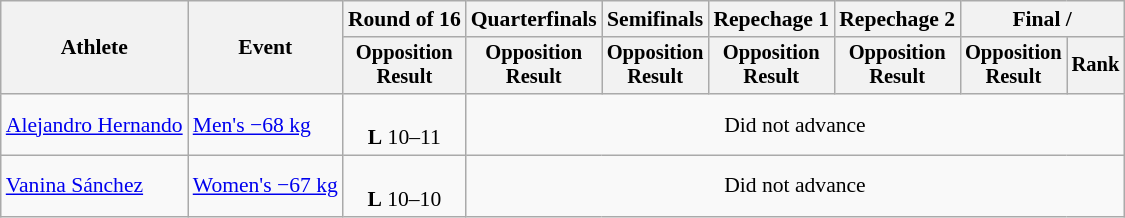<table class="wikitable" style="font-size:90%;">
<tr>
<th rowspan=2>Athlete</th>
<th rowspan=2>Event</th>
<th>Round of 16</th>
<th>Quarterfinals</th>
<th>Semifinals</th>
<th>Repechage 1</th>
<th>Repechage 2</th>
<th colspan=2>Final / </th>
</tr>
<tr style="font-size:95%">
<th>Opposition<br>Result</th>
<th>Opposition<br>Result</th>
<th>Opposition<br>Result</th>
<th>Opposition<br>Result</th>
<th>Opposition<br>Result</th>
<th>Opposition<br>Result</th>
<th>Rank</th>
</tr>
<tr align=center>
<td align=left><a href='#'>Alejandro Hernando</a></td>
<td align=left><a href='#'>Men's −68 kg</a></td>
<td><br><strong>L</strong> 10–11</td>
<td colspan=6>Did not advance</td>
</tr>
<tr align=center>
<td align=left><a href='#'>Vanina Sánchez</a></td>
<td align=left><a href='#'>Women's −67 kg</a></td>
<td><br><strong>L</strong> 10–10 </td>
<td colspan=6>Did not advance</td>
</tr>
</table>
